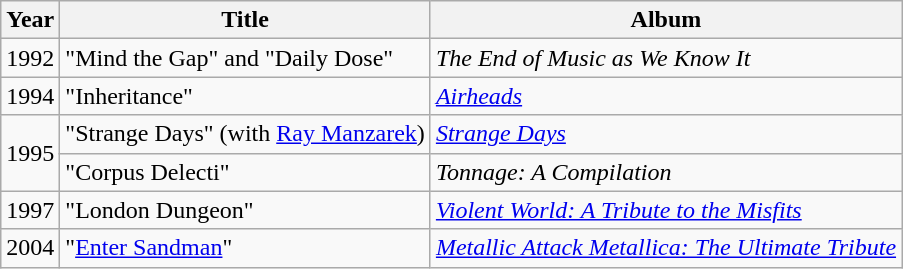<table class="wikitable">
<tr>
<th>Year</th>
<th>Title</th>
<th>Album</th>
</tr>
<tr>
<td>1992</td>
<td>"Mind the Gap" and "Daily Dose"</td>
<td><em>The End of Music as We Know It</em></td>
</tr>
<tr>
<td>1994</td>
<td>"Inheritance"</td>
<td><em><a href='#'>Airheads</a></em></td>
</tr>
<tr>
<td rowspan="2">1995</td>
<td>"Strange Days" (with <a href='#'>Ray Manzarek</a>)</td>
<td><em><a href='#'>Strange Days</a></em></td>
</tr>
<tr>
<td>"Corpus Delecti"</td>
<td><em>Tonnage: A Compilation</em></td>
</tr>
<tr>
<td>1997</td>
<td>"London Dungeon"</td>
<td><em><a href='#'>Violent World: A Tribute to the Misfits</a></em></td>
</tr>
<tr>
<td>2004</td>
<td>"<a href='#'>Enter Sandman</a>"</td>
<td><em><a href='#'>Metallic Attack Metallica: The Ultimate Tribute</a></em></td>
</tr>
</table>
